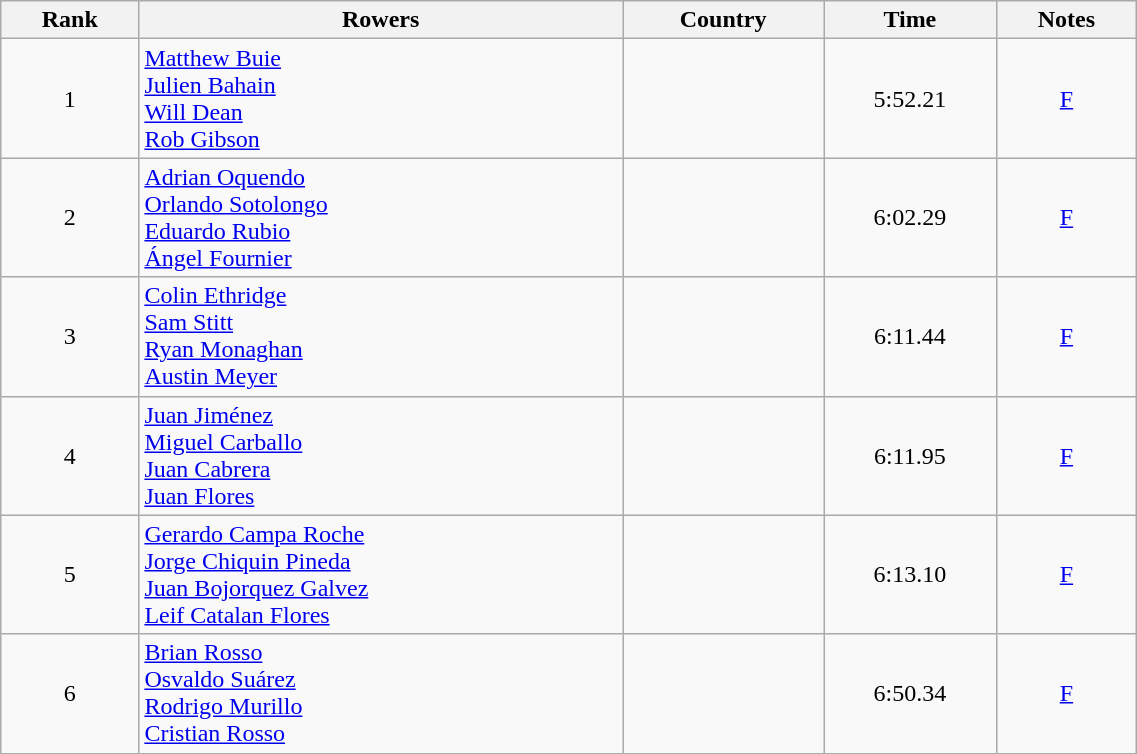<table class="wikitable" width=60% style="text-align:center">
<tr>
<th>Rank</th>
<th>Rowers</th>
<th>Country</th>
<th>Time</th>
<th>Notes</th>
</tr>
<tr>
<td>1</td>
<td align=left><a href='#'>Matthew Buie</a><br><a href='#'>Julien Bahain</a><br><a href='#'>Will Dean</a><br><a href='#'>Rob Gibson</a></td>
<td align=left></td>
<td>5:52.21</td>
<td><a href='#'>F</a></td>
</tr>
<tr>
<td>2</td>
<td align=left><a href='#'>Adrian Oquendo</a><br><a href='#'>Orlando Sotolongo</a><br><a href='#'>Eduardo Rubio</a><br><a href='#'>Ángel Fournier</a></td>
<td align=left></td>
<td>6:02.29</td>
<td><a href='#'>F</a></td>
</tr>
<tr>
<td>3</td>
<td align=left><a href='#'>Colin Ethridge</a><br><a href='#'>Sam Stitt</a><br><a href='#'>Ryan Monaghan</a><br><a href='#'>Austin Meyer</a></td>
<td align=left></td>
<td>6:11.44</td>
<td><a href='#'>F</a></td>
</tr>
<tr>
<td>4</td>
<td align=left><a href='#'>Juan Jiménez</a><br><a href='#'>Miguel Carballo</a><br><a href='#'>Juan Cabrera</a><br><a href='#'>Juan Flores</a></td>
<td align=left></td>
<td>6:11.95</td>
<td><a href='#'>F</a></td>
</tr>
<tr>
<td>5</td>
<td align=left><a href='#'>Gerardo Campa Roche</a><br><a href='#'>Jorge Chiquin Pineda</a><br><a href='#'>Juan Bojorquez Galvez</a><br><a href='#'>Leif Catalan Flores</a></td>
<td align=left></td>
<td>6:13.10</td>
<td><a href='#'>F</a></td>
</tr>
<tr>
<td>6</td>
<td align=left><a href='#'>Brian Rosso</a><br><a href='#'>Osvaldo Suárez</a><br><a href='#'>Rodrigo Murillo</a><br><a href='#'>Cristian Rosso</a></td>
<td align=left></td>
<td>6:50.34</td>
<td><a href='#'>F</a></td>
</tr>
</table>
